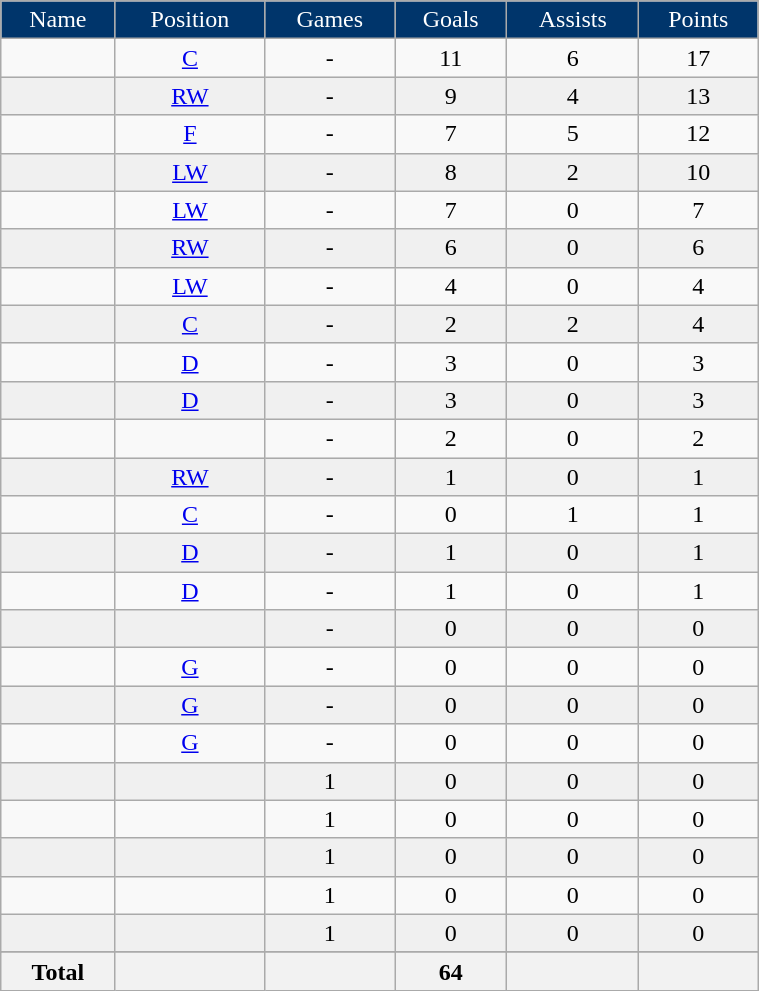<table class="wikitable sortable" width ="40%">
<tr align="center">
<td style="color:white; background:#00356B">Name</td>
<td style="color:white; background:#00356B">Position</td>
<td style="color:white; background:#00356B">Games</td>
<td style="color:white; background:#00356B">Goals</td>
<td style="color:white; background:#00356B">Assists</td>
<td style="color:white; background:#00356B">Points</td>
</tr>
<tr align="center">
<td></td>
<td><a href='#'>C</a></td>
<td>-</td>
<td>11</td>
<td>6</td>
<td>17</td>
</tr>
<tr align="center" bgcolor="f0f0f0">
<td></td>
<td><a href='#'>RW</a></td>
<td>-</td>
<td>9</td>
<td>4</td>
<td>13</td>
</tr>
<tr align="center">
<td></td>
<td><a href='#'>F</a></td>
<td>-</td>
<td>7</td>
<td>5</td>
<td>12</td>
</tr>
<tr align="center" bgcolor="f0f0f0">
<td></td>
<td><a href='#'>LW</a></td>
<td>-</td>
<td>8</td>
<td>2</td>
<td>10</td>
</tr>
<tr align="center">
<td></td>
<td><a href='#'>LW</a></td>
<td>-</td>
<td>7</td>
<td>0</td>
<td>7</td>
</tr>
<tr align="center" bgcolor="f0f0f0">
<td></td>
<td><a href='#'>RW</a></td>
<td>-</td>
<td>6</td>
<td>0</td>
<td>6</td>
</tr>
<tr align="center">
<td></td>
<td><a href='#'>LW</a></td>
<td>-</td>
<td>4</td>
<td>0</td>
<td>4</td>
</tr>
<tr align="center" bgcolor="f0f0f0">
<td></td>
<td><a href='#'>C</a></td>
<td>-</td>
<td>2</td>
<td>2</td>
<td>4</td>
</tr>
<tr align="center">
<td></td>
<td><a href='#'>D</a></td>
<td>-</td>
<td>3</td>
<td>0</td>
<td>3</td>
</tr>
<tr align="center" bgcolor="f0f0f0">
<td></td>
<td><a href='#'>D</a></td>
<td>-</td>
<td>3</td>
<td>0</td>
<td>3</td>
</tr>
<tr align="center">
<td></td>
<td></td>
<td>-</td>
<td>2</td>
<td>0</td>
<td>2</td>
</tr>
<tr align="center" bgcolor="f0f0f0">
<td></td>
<td><a href='#'>RW</a></td>
<td>-</td>
<td>1</td>
<td>0</td>
<td>1</td>
</tr>
<tr align="center">
<td></td>
<td><a href='#'>C</a></td>
<td>-</td>
<td>0</td>
<td>1</td>
<td>1</td>
</tr>
<tr align="center"bgcolor="f0f0f0">
<td></td>
<td><a href='#'>D</a></td>
<td>-</td>
<td>1</td>
<td>0</td>
<td>1</td>
</tr>
<tr align="center">
<td></td>
<td><a href='#'>D</a></td>
<td>-</td>
<td>1</td>
<td>0</td>
<td>1</td>
</tr>
<tr align="center" bgcolor="f0f0f0">
<td></td>
<td></td>
<td>-</td>
<td>0</td>
<td>0</td>
<td>0</td>
</tr>
<tr align="center">
<td></td>
<td><a href='#'>G</a></td>
<td>-</td>
<td>0</td>
<td>0</td>
<td>0</td>
</tr>
<tr align="center"bgcolor="f0f0f0">
<td></td>
<td><a href='#'>G</a></td>
<td>-</td>
<td>0</td>
<td>0</td>
<td>0</td>
</tr>
<tr align="center">
<td></td>
<td><a href='#'>G</a></td>
<td>-</td>
<td>0</td>
<td>0</td>
<td>0</td>
</tr>
<tr align="center" bgcolor="f0f0f0">
<td></td>
<td></td>
<td>1</td>
<td>0</td>
<td>0</td>
<td>0</td>
</tr>
<tr align="center" bgcolor="">
<td></td>
<td></td>
<td>1</td>
<td>0</td>
<td>0</td>
<td>0</td>
</tr>
<tr align="center" bgcolor="f0f0f0">
<td></td>
<td></td>
<td>1</td>
<td>0</td>
<td>0</td>
<td>0</td>
</tr>
<tr align="center" bgcolor="">
<td></td>
<td></td>
<td>1</td>
<td>0</td>
<td>0</td>
<td>0</td>
</tr>
<tr align="center" bgcolor="f0f0f0">
<td></td>
<td></td>
<td>1</td>
<td>0</td>
<td>0</td>
<td>0</td>
</tr>
<tr align="center">
</tr>
<tr>
<th>Total</th>
<th></th>
<th></th>
<th>64</th>
<th></th>
<th></th>
</tr>
</table>
